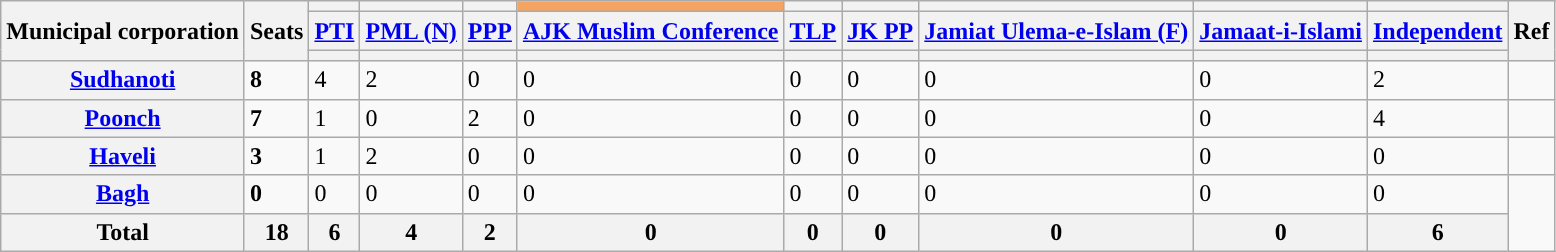<table class="wikitable">
<tr>
<th rowspan="3">Municipal corporation</th>
<th rowspan="3">Seats</th>
<th style="background-color: "></th>
<th style="background-color: "></th>
<th style="background-color: "></th>
<td bgcolor="#f4a460"></td>
<th style="background-color: "></th>
<th style="background-color: "></th>
<th style="background-color: "></th>
<th style="background-color: "></th>
<th style="background-color: "></th>
<th rowspan="3">Ref</th>
</tr>
<tr>
<th><a href='#'>PTI</a></th>
<th><a href='#'>PML (N)</a></th>
<th><a href='#'>PPP</a></th>
<th><a href='#'>AJK Muslim Conference</a></th>
<th><a href='#'>TLP</a></th>
<th><a href='#'>JK PP</a></th>
<th><a href='#'>Jamiat Ulema-e-Islam (F)</a></th>
<th><a href='#'>Jamaat-i-Islami</a></th>
<th><a href='#'>Independent</a></th>
</tr>
<tr>
<th></th>
<th></th>
<th></th>
<th></th>
<th></th>
<th></th>
<th></th>
<th></th>
<th></th>
</tr>
<tr>
<th><a href='#'>Sudhanoti</a></th>
<td><strong>8</strong></td>
<td>4</td>
<td>2</td>
<td>0</td>
<td>0</td>
<td>0</td>
<td>0</td>
<td>0</td>
<td>0</td>
<td>2</td>
<td></td>
</tr>
<tr>
<th><a href='#'>Poonch</a></th>
<td><strong>7</strong></td>
<td>1</td>
<td>0</td>
<td>2</td>
<td>0</td>
<td>0</td>
<td>0</td>
<td>0</td>
<td>0</td>
<td>4</td>
<td></td>
</tr>
<tr>
<th><a href='#'>Haveli</a></th>
<td><strong>3</strong></td>
<td>1</td>
<td>2</td>
<td>0</td>
<td>0</td>
<td>0</td>
<td>0</td>
<td>0</td>
<td>0</td>
<td>0</td>
<td></td>
</tr>
<tr>
<th><a href='#'>Bagh</a></th>
<td><strong>0</strong></td>
<td>0</td>
<td>0</td>
<td>0</td>
<td>0</td>
<td>0</td>
<td>0</td>
<td>0</td>
<td>0</td>
<td>0</td>
<td rowspan="2"></td>
</tr>
<tr>
<th><strong>Total</strong></th>
<th>18</th>
<th>6</th>
<th>4</th>
<th>2</th>
<th>0</th>
<th>0</th>
<th>0</th>
<th>0</th>
<th>0</th>
<th>6</th>
</tr>
</table>
